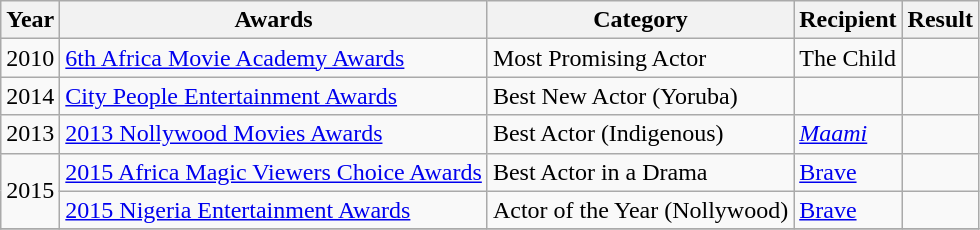<table class="wikitable">
<tr>
<th>Year</th>
<th>Awards</th>
<th>Category</th>
<th>Recipient</th>
<th>Result</th>
</tr>
<tr>
<td>2010</td>
<td><a href='#'>6th Africa Movie Academy Awards</a></td>
<td>Most Promising Actor</td>
<td>The Child</td>
<td></td>
</tr>
<tr>
<td>2014</td>
<td><a href='#'>City People Entertainment Awards</a></td>
<td>Best New Actor (Yoruba)</td>
<td></td>
<td></td>
</tr>
<tr>
<td>2013</td>
<td><a href='#'>2013 Nollywood Movies Awards</a></td>
<td>Best Actor (Indigenous)</td>
<td><em><a href='#'>Maami</a></em></td>
<td></td>
</tr>
<tr>
<td rowspan="2">2015</td>
<td><a href='#'>2015 Africa Magic Viewers Choice Awards</a></td>
<td>Best Actor in a Drama</td>
<td><a href='#'>Brave</a></td>
<td></td>
</tr>
<tr>
<td><a href='#'>2015 Nigeria Entertainment Awards</a></td>
<td>Actor of the Year (Nollywood)</td>
<td><a href='#'>Brave</a></td>
<td></td>
</tr>
<tr>
</tr>
</table>
